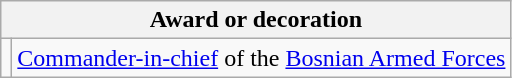<table class="wikitable" style="text-align:left;">
<tr>
<th colspan=2>Award or decoration</th>
</tr>
<tr>
<td></td>
<td><a href='#'>Commander-in-chief</a> of the <a href='#'>Bosnian Armed Forces</a></td>
</tr>
</table>
